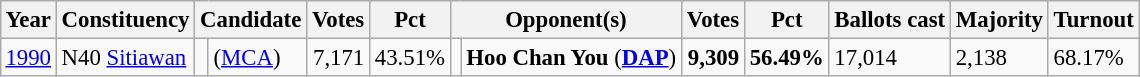<table class="wikitable" style="margin:0.5em ; font-size:95%">
<tr>
<th>Year</th>
<th>Constituency</th>
<th colspan=2>Candidate</th>
<th>Votes</th>
<th>Pct</th>
<th colspan=2>Opponent(s)</th>
<th>Votes</th>
<th>Pct</th>
<th>Ballots cast</th>
<th>Majority</th>
<th>Turnout</th>
</tr>
<tr>
<td><a href='#'>1990</a></td>
<td>N40 <a href='#'>Sitiawan</a></td>
<td></td>
<td> (<a href='#'>MCA</a>)</td>
<td align=right>7,171</td>
<td>43.51%</td>
<td></td>
<td><strong>Hoo Chan You</strong> (<a href='#'><strong>DAP</strong></a>)</td>
<td align=right><strong>9,309</strong></td>
<td><strong>56.49%</strong></td>
<td>17,014</td>
<td>2,138</td>
<td>68.17%</td>
</tr>
</table>
